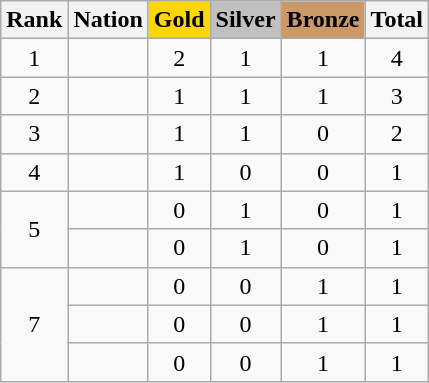<table class="wikitable sortable" style="text-align:center">
<tr>
<th>Rank</th>
<th>Nation</th>
<th style="background-color:gold">Gold</th>
<th style="background-color:silver">Silver</th>
<th style="background-color:#cc9966">Bronze</th>
<th>Total</th>
</tr>
<tr>
<td>1</td>
<td align=left></td>
<td>2</td>
<td>1</td>
<td>1</td>
<td>4</td>
</tr>
<tr>
<td>2</td>
<td align=left></td>
<td>1</td>
<td>1</td>
<td>1</td>
<td>3</td>
</tr>
<tr>
<td>3</td>
<td align=left></td>
<td>1</td>
<td>1</td>
<td>0</td>
<td>2</td>
</tr>
<tr>
<td>4</td>
<td align=left></td>
<td>1</td>
<td>0</td>
<td>0</td>
<td>1</td>
</tr>
<tr>
<td rowspan="2">5</td>
<td align="left"></td>
<td>0</td>
<td>1</td>
<td>0</td>
<td>1</td>
</tr>
<tr>
<td align="left"></td>
<td>0</td>
<td>1</td>
<td>0</td>
<td>1</td>
</tr>
<tr>
<td rowspan="3">7</td>
<td align="left"></td>
<td>0</td>
<td>0</td>
<td>1</td>
<td>1</td>
</tr>
<tr>
<td align="left"></td>
<td>0</td>
<td>0</td>
<td>1</td>
<td>1</td>
</tr>
<tr>
<td align="left"></td>
<td>0</td>
<td>0</td>
<td>1</td>
<td>1</td>
</tr>
</table>
